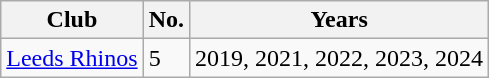<table class="wikitable">
<tr>
<th>Club</th>
<th>No.</th>
<th>Years</th>
</tr>
<tr>
<td> <a href='#'>Leeds Rhinos</a></td>
<td>5</td>
<td>2019, 2021, 2022, 2023, 2024</td>
</tr>
</table>
